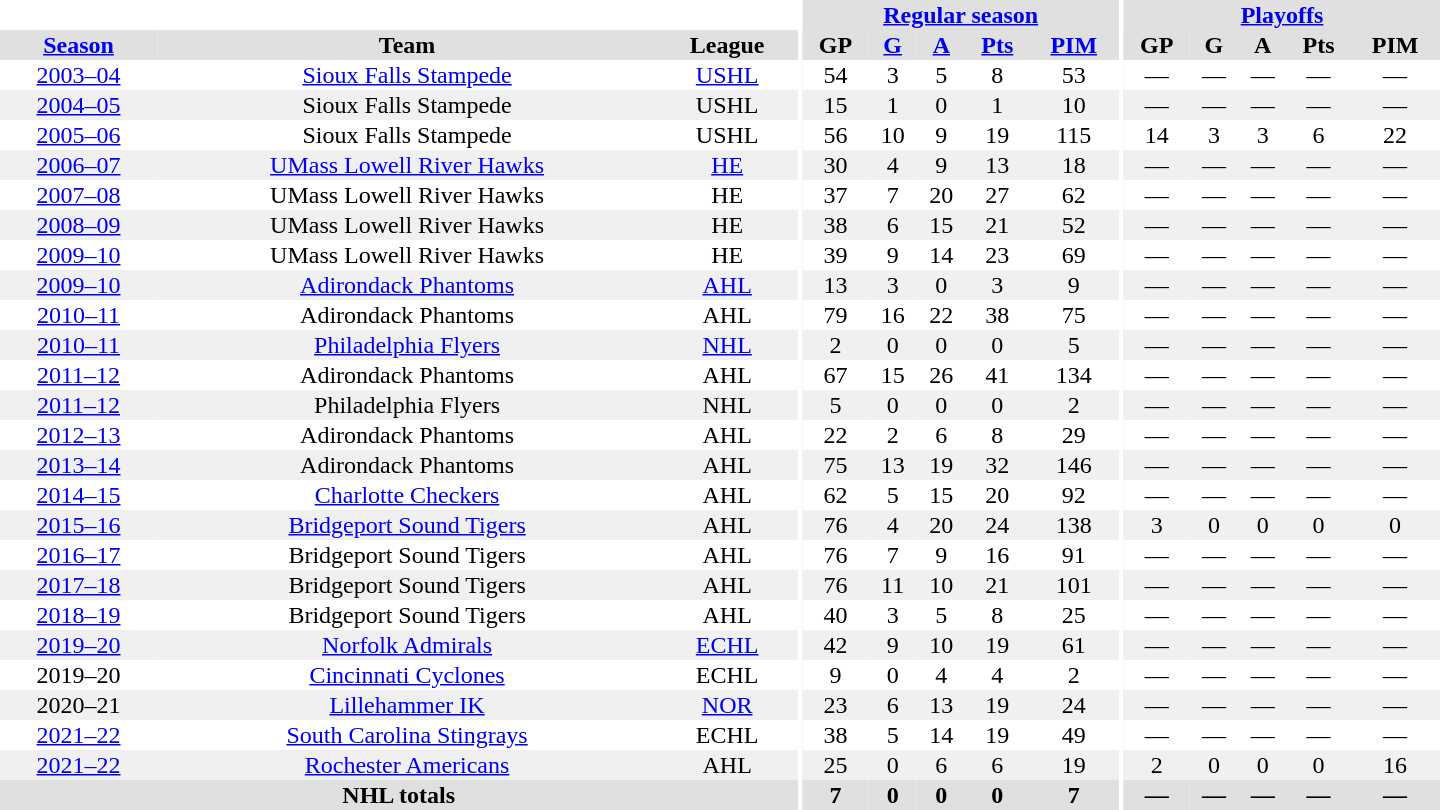<table border="0" cellpadding="1" cellspacing="0" style="text-align:center; width:60em">
<tr bgcolor="#e0e0e0">
<th colspan="3" bgcolor="#ffffff"></th>
<th rowspan="99" bgcolor="#ffffff"></th>
<th colspan="5"><a href='#'>Regular season</a></th>
<th rowspan="99" bgcolor="#ffffff"></th>
<th colspan="5"><a href='#'>Playoffs</a></th>
</tr>
<tr bgcolor="#e0e0e0">
<th><a href='#'>Season</a></th>
<th>Team</th>
<th>League</th>
<th>GP</th>
<th><a href='#'>G</a></th>
<th><a href='#'>A</a></th>
<th><a href='#'>Pts</a></th>
<th><a href='#'>PIM</a></th>
<th>GP</th>
<th>G</th>
<th>A</th>
<th>Pts</th>
<th>PIM</th>
</tr>
<tr ALIGN="center">
<td><a href='#'>2003–04</a></td>
<td><a href='#'>Sioux Falls Stampede</a></td>
<td><a href='#'>USHL</a></td>
<td>54</td>
<td>3</td>
<td>5</td>
<td>8</td>
<td>53</td>
<td>—</td>
<td>—</td>
<td>—</td>
<td>—</td>
<td>—</td>
</tr>
<tr ALIGN="center" bgcolor="#f0f0f0">
<td><a href='#'>2004–05</a></td>
<td>Sioux Falls Stampede</td>
<td>USHL</td>
<td>15</td>
<td>1</td>
<td>0</td>
<td>1</td>
<td>10</td>
<td>—</td>
<td>—</td>
<td>—</td>
<td>—</td>
<td>—</td>
</tr>
<tr ALIGN="center">
<td><a href='#'>2005–06</a></td>
<td>Sioux Falls Stampede</td>
<td>USHL</td>
<td>56</td>
<td>10</td>
<td>9</td>
<td>19</td>
<td>115</td>
<td>14</td>
<td>3</td>
<td>3</td>
<td>6</td>
<td>22</td>
</tr>
<tr ALIGN="center" bgcolor="#f0f0f0">
<td><a href='#'>2006–07</a></td>
<td><a href='#'>UMass Lowell River Hawks</a></td>
<td><a href='#'>HE</a></td>
<td>30</td>
<td>4</td>
<td>9</td>
<td>13</td>
<td>18</td>
<td>—</td>
<td>—</td>
<td>—</td>
<td>—</td>
<td>—</td>
</tr>
<tr ALIGN="center">
<td><a href='#'>2007–08</a></td>
<td>UMass Lowell River Hawks</td>
<td>HE</td>
<td>37</td>
<td>7</td>
<td>20</td>
<td>27</td>
<td>62</td>
<td>—</td>
<td>—</td>
<td>—</td>
<td>—</td>
<td>—</td>
</tr>
<tr ALIGN="center" bgcolor="#f0f0f0">
<td><a href='#'>2008–09</a></td>
<td>UMass Lowell River Hawks</td>
<td>HE</td>
<td>38</td>
<td>6</td>
<td>15</td>
<td>21</td>
<td>52</td>
<td>—</td>
<td>—</td>
<td>—</td>
<td>—</td>
<td>—</td>
</tr>
<tr ALIGN="center">
<td><a href='#'>2009–10</a></td>
<td>UMass Lowell River Hawks</td>
<td>HE</td>
<td>39</td>
<td>9</td>
<td>14</td>
<td>23</td>
<td>69</td>
<td>—</td>
<td>—</td>
<td>—</td>
<td>—</td>
<td>—</td>
</tr>
<tr ALIGN="center" bgcolor="#f0f0f0">
<td><a href='#'>2009–10</a></td>
<td><a href='#'>Adirondack Phantoms</a></td>
<td><a href='#'>AHL</a></td>
<td>13</td>
<td>3</td>
<td>0</td>
<td>3</td>
<td>9</td>
<td>—</td>
<td>—</td>
<td>—</td>
<td>—</td>
<td>—</td>
</tr>
<tr ALIGN="center">
<td><a href='#'>2010–11</a></td>
<td>Adirondack Phantoms</td>
<td>AHL</td>
<td>79</td>
<td>16</td>
<td>22</td>
<td>38</td>
<td>75</td>
<td>—</td>
<td>—</td>
<td>—</td>
<td>—</td>
<td>—</td>
</tr>
<tr ALIGN="center" bgcolor="#f0f0f0">
<td><a href='#'>2010–11</a></td>
<td><a href='#'>Philadelphia Flyers</a></td>
<td><a href='#'>NHL</a></td>
<td>2</td>
<td>0</td>
<td>0</td>
<td>0</td>
<td>5</td>
<td>—</td>
<td>—</td>
<td>—</td>
<td>—</td>
<td>—</td>
</tr>
<tr ALIGN="center">
<td><a href='#'>2011–12</a></td>
<td>Adirondack Phantoms</td>
<td>AHL</td>
<td>67</td>
<td>15</td>
<td>26</td>
<td>41</td>
<td>134</td>
<td>—</td>
<td>—</td>
<td>—</td>
<td>—</td>
<td>—</td>
</tr>
<tr ALIGN="center" bgcolor="#f0f0f0">
<td><a href='#'>2011–12</a></td>
<td>Philadelphia Flyers</td>
<td>NHL</td>
<td>5</td>
<td>0</td>
<td>0</td>
<td>0</td>
<td>2</td>
<td>—</td>
<td>—</td>
<td>—</td>
<td>—</td>
<td>—</td>
</tr>
<tr ALIGN="center">
<td><a href='#'>2012–13</a></td>
<td>Adirondack Phantoms</td>
<td>AHL</td>
<td>22</td>
<td>2</td>
<td>6</td>
<td>8</td>
<td>29</td>
<td>—</td>
<td>—</td>
<td>—</td>
<td>—</td>
<td>—</td>
</tr>
<tr ALIGN="center" bgcolor="#f0f0f0">
<td><a href='#'>2013–14</a></td>
<td>Adirondack Phantoms</td>
<td>AHL</td>
<td>75</td>
<td>13</td>
<td>19</td>
<td>32</td>
<td>146</td>
<td>—</td>
<td>—</td>
<td>—</td>
<td>—</td>
<td>—</td>
</tr>
<tr ALIGN="center">
<td><a href='#'>2014–15</a></td>
<td><a href='#'>Charlotte Checkers</a></td>
<td>AHL</td>
<td>62</td>
<td>5</td>
<td>15</td>
<td>20</td>
<td>92</td>
<td>—</td>
<td>—</td>
<td>—</td>
<td>—</td>
<td>—</td>
</tr>
<tr ALIGN="center" bgcolor="#f0f0f0">
<td><a href='#'>2015–16</a></td>
<td><a href='#'>Bridgeport Sound Tigers</a></td>
<td>AHL</td>
<td>76</td>
<td>4</td>
<td>20</td>
<td>24</td>
<td>138</td>
<td>3</td>
<td>0</td>
<td>0</td>
<td>0</td>
<td>0</td>
</tr>
<tr ALIGN="center">
<td><a href='#'>2016–17</a></td>
<td>Bridgeport Sound Tigers</td>
<td>AHL</td>
<td>76</td>
<td>7</td>
<td>9</td>
<td>16</td>
<td>91</td>
<td>—</td>
<td>—</td>
<td>—</td>
<td>—</td>
<td>—</td>
</tr>
<tr ALIGN="center" bgcolor="#f0f0f0">
<td><a href='#'>2017–18</a></td>
<td>Bridgeport Sound Tigers</td>
<td>AHL</td>
<td>76</td>
<td>11</td>
<td>10</td>
<td>21</td>
<td>101</td>
<td>—</td>
<td>—</td>
<td>—</td>
<td>—</td>
<td>—</td>
</tr>
<tr ALIGN="center">
<td><a href='#'>2018–19</a></td>
<td>Bridgeport Sound Tigers</td>
<td>AHL</td>
<td>40</td>
<td>3</td>
<td>5</td>
<td>8</td>
<td>25</td>
<td>—</td>
<td>—</td>
<td>—</td>
<td>—</td>
<td>—</td>
</tr>
<tr ALIGN="center" bgcolor="#f0f0f0">
<td><a href='#'>2019–20</a></td>
<td><a href='#'>Norfolk Admirals</a></td>
<td><a href='#'>ECHL</a></td>
<td>42</td>
<td>9</td>
<td>10</td>
<td>19</td>
<td>61</td>
<td>—</td>
<td>—</td>
<td>—</td>
<td>—</td>
<td>—</td>
</tr>
<tr ALIGN="center">
<td>2019–20</td>
<td><a href='#'>Cincinnati Cyclones</a></td>
<td>ECHL</td>
<td>9</td>
<td>0</td>
<td>4</td>
<td>4</td>
<td>2</td>
<td>—</td>
<td>—</td>
<td>—</td>
<td>—</td>
<td>—</td>
</tr>
<tr ALIGN="center"  bgcolor="#f0f0f0">
<td>2020–21</td>
<td><a href='#'>Lillehammer IK</a></td>
<td><a href='#'>NOR</a></td>
<td>23</td>
<td>6</td>
<td>13</td>
<td>19</td>
<td>24</td>
<td>—</td>
<td>—</td>
<td>—</td>
<td>—</td>
<td>—</td>
</tr>
<tr ALIGN="center">
<td><a href='#'>2021–22</a></td>
<td><a href='#'>South Carolina Stingrays</a></td>
<td>ECHL</td>
<td>38</td>
<td>5</td>
<td>14</td>
<td>19</td>
<td>49</td>
<td>—</td>
<td>—</td>
<td>—</td>
<td>—</td>
<td>—</td>
</tr>
<tr ALIGN="center" bgcolor="#f0f0f0">
<td><a href='#'>2021–22</a></td>
<td><a href='#'>Rochester Americans</a></td>
<td>AHL</td>
<td>25</td>
<td>0</td>
<td>6</td>
<td>6</td>
<td>19</td>
<td>2</td>
<td>0</td>
<td>0</td>
<td>0</td>
<td>16</td>
</tr>
<tr ALIGN="center" bgcolor="#e0e0e0">
<th colspan="3">NHL totals</th>
<th>7</th>
<th>0</th>
<th>0</th>
<th>0</th>
<th>7</th>
<th>—</th>
<th>—</th>
<th>—</th>
<th>—</th>
<th>—</th>
</tr>
</table>
